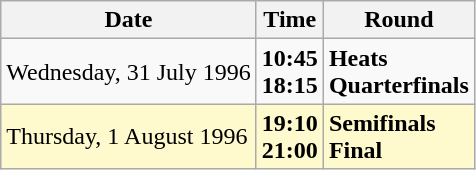<table class="wikitable">
<tr>
<th>Date</th>
<th>Time</th>
<th>Round</th>
</tr>
<tr>
<td>Wednesday, 31 July 1996</td>
<td><strong>10:45</strong><br><strong>18:15</strong></td>
<td><strong>Heats</strong><br><strong>Quarterfinals</strong></td>
</tr>
<tr style=background:lemonchiffon>
<td>Thursday, 1 August 1996</td>
<td><strong>19:10</strong><br><strong>21:00</strong></td>
<td><strong>Semifinals</strong><br><strong>Final</strong></td>
</tr>
</table>
